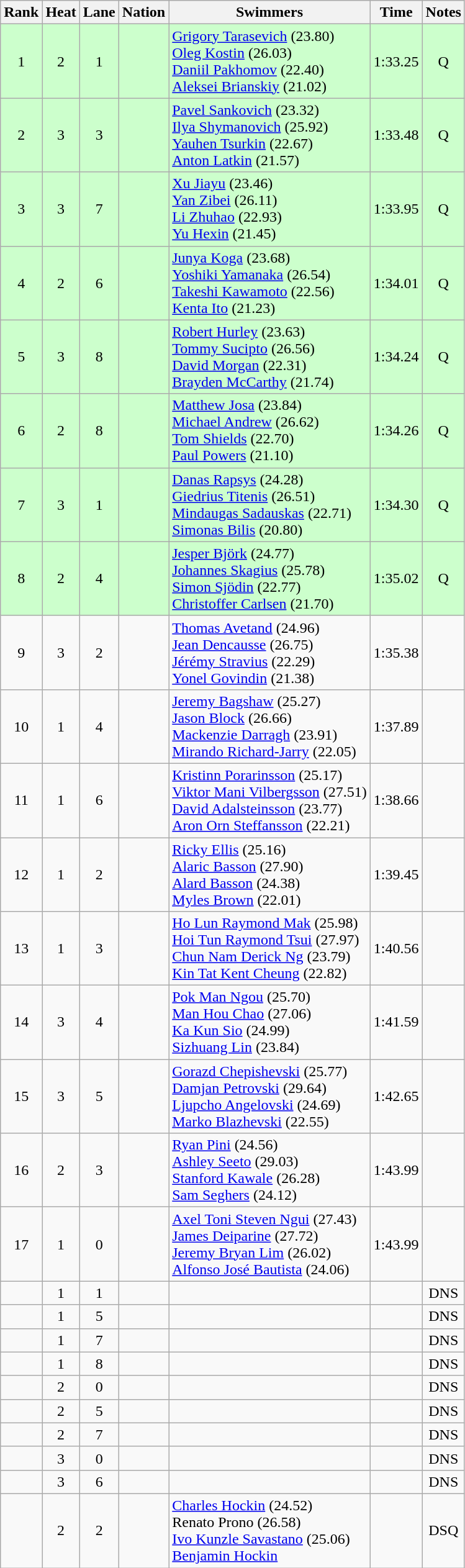<table class="wikitable sortable" style="text-align:center">
<tr>
<th>Rank</th>
<th>Heat</th>
<th>Lane</th>
<th>Nation</th>
<th>Swimmers</th>
<th>Time</th>
<th>Notes</th>
</tr>
<tr bgcolor=ccffcc>
<td>1</td>
<td>2</td>
<td>1</td>
<td align=left></td>
<td align=left><a href='#'>Grigory Tarasevich</a> (23.80)<br><a href='#'>Oleg Kostin</a> (26.03)<br><a href='#'>Daniil Pakhomov</a> (22.40)<br><a href='#'>Aleksei Brianskiy</a> (21.02)</td>
<td>1:33.25</td>
<td>Q</td>
</tr>
<tr bgcolor=ccffcc>
<td>2</td>
<td>3</td>
<td>3</td>
<td align=left></td>
<td align=left><a href='#'>Pavel Sankovich</a> (23.32)<br><a href='#'>Ilya Shymanovich</a> (25.92)<br><a href='#'>Yauhen Tsurkin</a> (22.67)<br><a href='#'>Anton Latkin</a> (21.57)</td>
<td>1:33.48</td>
<td>Q</td>
</tr>
<tr bgcolor=ccffcc>
<td>3</td>
<td>3</td>
<td>7</td>
<td align=left></td>
<td align=left><a href='#'>Xu Jiayu</a> (23.46)<br><a href='#'>Yan Zibei</a> (26.11)<br><a href='#'>Li Zhuhao</a> (22.93)<br><a href='#'>Yu Hexin</a> (21.45)</td>
<td>1:33.95</td>
<td>Q</td>
</tr>
<tr bgcolor=ccffcc>
<td>4</td>
<td>2</td>
<td>6</td>
<td align=left></td>
<td align=left><a href='#'>Junya Koga</a> (23.68)<br><a href='#'>Yoshiki Yamanaka</a> (26.54)<br><a href='#'>Takeshi Kawamoto</a> (22.56)<br><a href='#'>Kenta Ito</a> (21.23)</td>
<td>1:34.01</td>
<td>Q</td>
</tr>
<tr bgcolor=ccffcc>
<td>5</td>
<td>3</td>
<td>8</td>
<td align=left></td>
<td align=left><a href='#'>Robert Hurley</a> (23.63)<br><a href='#'>Tommy Sucipto</a> (26.56)<br><a href='#'>David Morgan</a> (22.31)<br><a href='#'>Brayden McCarthy</a> (21.74)</td>
<td>1:34.24</td>
<td>Q</td>
</tr>
<tr bgcolor=ccffcc>
<td>6</td>
<td>2</td>
<td>8</td>
<td align=left></td>
<td align=left><a href='#'>Matthew Josa</a> (23.84)<br><a href='#'>Michael Andrew</a> (26.62)<br><a href='#'>Tom Shields</a> (22.70)<br><a href='#'>Paul Powers</a> (21.10)</td>
<td>1:34.26</td>
<td>Q</td>
</tr>
<tr bgcolor=ccffcc>
<td>7</td>
<td>3</td>
<td>1</td>
<td align=left></td>
<td align=left><a href='#'>Danas Rapsys</a> (24.28)<br><a href='#'>Giedrius Titenis</a> (26.51)<br><a href='#'>Mindaugas Sadauskas</a> (22.71)<br><a href='#'>Simonas Bilis</a> (20.80)</td>
<td>1:34.30</td>
<td>Q</td>
</tr>
<tr bgcolor=ccffcc>
<td>8</td>
<td>2</td>
<td>4</td>
<td align=left></td>
<td align=left><a href='#'>Jesper Björk</a> (24.77)<br><a href='#'>Johannes Skagius</a> (25.78)<br><a href='#'>Simon Sjödin</a> (22.77)<br><a href='#'>Christoffer Carlsen</a> (21.70)</td>
<td>1:35.02</td>
<td>Q</td>
</tr>
<tr>
<td>9</td>
<td>3</td>
<td>2</td>
<td align=left></td>
<td align=left><a href='#'>Thomas Avetand</a> (24.96)<br><a href='#'>Jean Dencausse</a> (26.75)<br><a href='#'>Jérémy Stravius</a> (22.29)<br><a href='#'>Yonel Govindin</a> (21.38)</td>
<td>1:35.38</td>
<td></td>
</tr>
<tr>
<td>10</td>
<td>1</td>
<td>4</td>
<td align=left></td>
<td align=left><a href='#'>Jeremy Bagshaw</a> (25.27)<br><a href='#'>Jason Block</a> (26.66)<br><a href='#'>Mackenzie Darragh</a> (23.91)<br><a href='#'>Mirando Richard-Jarry</a> (22.05)</td>
<td>1:37.89</td>
<td></td>
</tr>
<tr>
<td>11</td>
<td>1</td>
<td>6</td>
<td align=left></td>
<td align=left><a href='#'>Kristinn Porarinsson</a> (25.17)<br><a href='#'>Viktor Mani Vilbergsson</a> (27.51)<br><a href='#'>David Adalsteinsson</a> (23.77)<br><a href='#'>Aron Orn Steffansson</a> (22.21)</td>
<td>1:38.66</td>
<td></td>
</tr>
<tr>
<td>12</td>
<td>1</td>
<td>2</td>
<td align=left></td>
<td align=left><a href='#'>Ricky Ellis</a> (25.16)<br><a href='#'>Alaric Basson</a> (27.90)<br><a href='#'>Alard Basson</a> (24.38)<br><a href='#'>Myles Brown</a> (22.01)</td>
<td>1:39.45</td>
<td></td>
</tr>
<tr>
<td>13</td>
<td>1</td>
<td>3</td>
<td align=left></td>
<td align=left><a href='#'>Ho Lun Raymond Mak</a> (25.98)<br><a href='#'>Hoi Tun Raymond Tsui</a> (27.97)<br><a href='#'>Chun Nam Derick Ng</a> (23.79)<br><a href='#'>Kin Tat Kent Cheung</a> (22.82)</td>
<td>1:40.56</td>
<td></td>
</tr>
<tr>
<td>14</td>
<td>3</td>
<td>4</td>
<td align=left></td>
<td align=left><a href='#'>Pok Man Ngou</a> (25.70)<br><a href='#'>Man Hou Chao</a> (27.06)<br><a href='#'>Ka Kun Sio</a> (24.99)<br><a href='#'>Sizhuang Lin</a> (23.84)</td>
<td>1:41.59</td>
<td></td>
</tr>
<tr>
<td>15</td>
<td>3</td>
<td>5</td>
<td align=left></td>
<td align=left><a href='#'>Gorazd Chepishevski</a> (25.77)<br><a href='#'>Damjan Petrovski</a> (29.64)<br><a href='#'>Ljupcho Angelovski</a> (24.69)<br><a href='#'>Marko Blazhevski</a> (22.55)</td>
<td>1:42.65</td>
<td></td>
</tr>
<tr>
<td>16</td>
<td>2</td>
<td>3</td>
<td align=left></td>
<td align=left><a href='#'>Ryan Pini</a> (24.56)<br><a href='#'>Ashley Seeto</a> (29.03)<br><a href='#'>Stanford Kawale</a> (26.28)<br><a href='#'>Sam Seghers</a> (24.12)</td>
<td>1:43.99</td>
<td></td>
</tr>
<tr>
<td>17</td>
<td>1</td>
<td>0</td>
<td align=left></td>
<td align=left><a href='#'>Axel Toni Steven Ngui</a> (27.43)<br><a href='#'>James Deiparine</a> (27.72)<br><a href='#'>Jeremy Bryan Lim</a> (26.02)<br><a href='#'>Alfonso José Bautista</a> (24.06)</td>
<td>1:43.99</td>
<td></td>
</tr>
<tr>
<td></td>
<td>1</td>
<td>1</td>
<td align=left></td>
<td></td>
<td></td>
<td>DNS</td>
</tr>
<tr>
<td></td>
<td>1</td>
<td>5</td>
<td align=left></td>
<td></td>
<td></td>
<td>DNS</td>
</tr>
<tr>
<td></td>
<td>1</td>
<td>7</td>
<td align=left></td>
<td></td>
<td></td>
<td>DNS</td>
</tr>
<tr>
<td></td>
<td>1</td>
<td>8</td>
<td align=left></td>
<td></td>
<td></td>
<td>DNS</td>
</tr>
<tr>
<td></td>
<td>2</td>
<td>0</td>
<td align=left></td>
<td></td>
<td></td>
<td>DNS</td>
</tr>
<tr>
<td></td>
<td>2</td>
<td>5</td>
<td align=left></td>
<td></td>
<td></td>
<td>DNS</td>
</tr>
<tr>
<td></td>
<td>2</td>
<td>7</td>
<td align=left></td>
<td></td>
<td></td>
<td>DNS</td>
</tr>
<tr>
<td></td>
<td>3</td>
<td>0</td>
<td align=left></td>
<td></td>
<td></td>
<td>DNS</td>
</tr>
<tr>
<td></td>
<td>3</td>
<td>6</td>
<td align=left></td>
<td></td>
<td></td>
<td>DNS</td>
</tr>
<tr>
<td></td>
<td>2</td>
<td>2</td>
<td align=left></td>
<td align=left><a href='#'>Charles Hockin</a> (24.52)<br>Renato Prono (26.58)<br><a href='#'>Ivo Kunzle Savastano</a> (25.06)<br><a href='#'>Benjamin Hockin</a></td>
<td></td>
<td>DSQ</td>
</tr>
</table>
